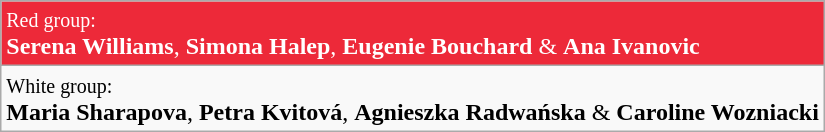<table class="wikitable">
<tr style="background: #ED2939; color: white">
<td><small>Red group:</small><br><strong>Serena Williams</strong>, <strong>Simona Halep</strong>, <strong>Eugenie Bouchard</strong> & <strong>Ana Ivanovic</strong></td>
</tr>
<tr>
<td><small>White group:</small><br> <strong>Maria Sharapova</strong>,  <strong>Petra Kvitová</strong>, <strong>Agnieszka Radwańska</strong> & <strong>Caroline Wozniacki</strong></td>
</tr>
</table>
